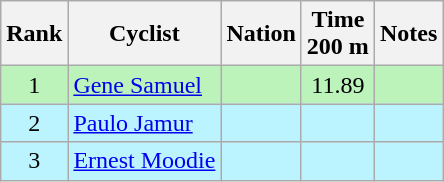<table class="wikitable sortable" style="text-align:center">
<tr>
<th>Rank</th>
<th>Cyclist</th>
<th>Nation</th>
<th>Time<br>200 m</th>
<th>Notes</th>
</tr>
<tr bgcolor=bbf3bb>
<td>1</td>
<td align=left><a href='#'>Gene Samuel</a></td>
<td align=left></td>
<td>11.89</td>
<td></td>
</tr>
<tr bgcolor=bbf3ff>
<td>2</td>
<td align=left><a href='#'>Paulo Jamur</a></td>
<td align=left></td>
<td></td>
<td></td>
</tr>
<tr bgcolor=bbf3ff>
<td>3</td>
<td align=left><a href='#'>Ernest Moodie</a></td>
<td align=left></td>
<td></td>
<td></td>
</tr>
</table>
